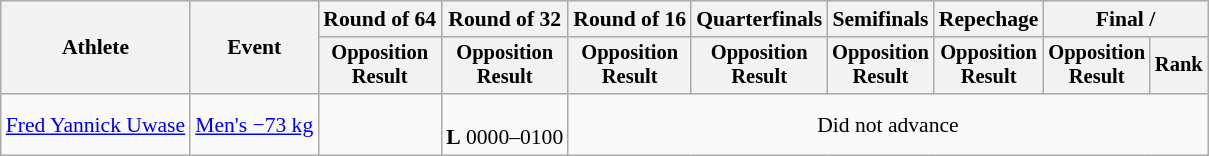<table class="wikitable" style="font-size:90%">
<tr>
<th rowspan="2">Athlete</th>
<th rowspan="2">Event</th>
<th>Round of 64</th>
<th>Round of 32</th>
<th>Round of 16</th>
<th>Quarterfinals</th>
<th>Semifinals</th>
<th>Repechage</th>
<th colspan=2>Final / </th>
</tr>
<tr style="font-size:95%">
<th>Opposition<br>Result</th>
<th>Opposition<br>Result</th>
<th>Opposition<br>Result</th>
<th>Opposition<br>Result</th>
<th>Opposition<br>Result</th>
<th>Opposition<br>Result</th>
<th>Opposition<br>Result</th>
<th>Rank</th>
</tr>
<tr align=center>
<td align=left><a href='#'>Fred Yannick Uwase</a></td>
<td align=left><a href='#'>Men's −73 kg</a></td>
<td></td>
<td><br><strong>L</strong> 0000–0100</td>
<td colspan=6>Did not advance</td>
</tr>
</table>
